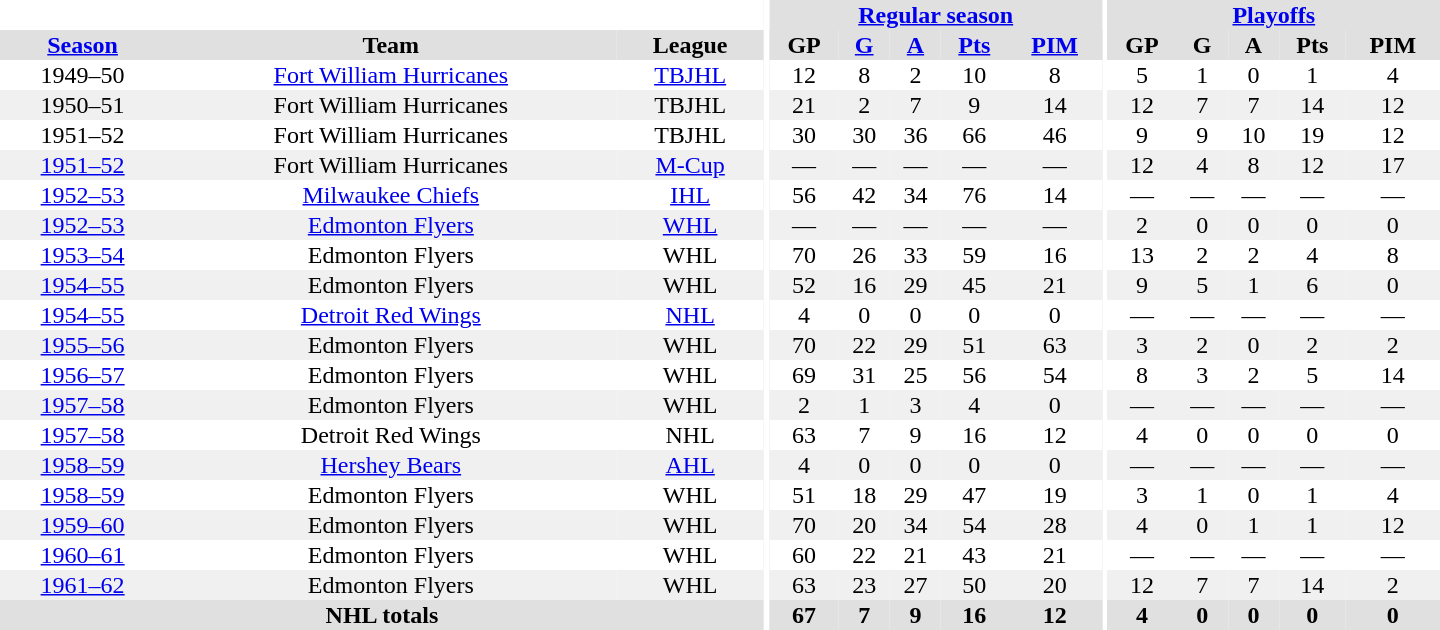<table border="0" cellpadding="1" cellspacing="0" style="text-align:center; width:60em">
<tr bgcolor="#e0e0e0">
<th colspan="3" bgcolor="#ffffff"></th>
<th rowspan="100" bgcolor="#ffffff"></th>
<th colspan="5"><a href='#'>Regular season</a></th>
<th rowspan="100" bgcolor="#ffffff"></th>
<th colspan="5"><a href='#'>Playoffs</a></th>
</tr>
<tr bgcolor="#e0e0e0">
<th><a href='#'>Season</a></th>
<th>Team</th>
<th>League</th>
<th>GP</th>
<th><a href='#'>G</a></th>
<th><a href='#'>A</a></th>
<th><a href='#'>Pts</a></th>
<th><a href='#'>PIM</a></th>
<th>GP</th>
<th>G</th>
<th>A</th>
<th>Pts</th>
<th>PIM</th>
</tr>
<tr>
<td>1949–50</td>
<td><a href='#'>Fort William Hurricanes</a></td>
<td><a href='#'>TBJHL</a></td>
<td>12</td>
<td>8</td>
<td>2</td>
<td>10</td>
<td>8</td>
<td>5</td>
<td>1</td>
<td>0</td>
<td>1</td>
<td>4</td>
</tr>
<tr bgcolor="#f0f0f0">
<td>1950–51</td>
<td>Fort William Hurricanes</td>
<td>TBJHL</td>
<td>21</td>
<td>2</td>
<td>7</td>
<td>9</td>
<td>14</td>
<td>12</td>
<td>7</td>
<td>7</td>
<td>14</td>
<td>12</td>
</tr>
<tr>
<td>1951–52</td>
<td>Fort William Hurricanes</td>
<td>TBJHL</td>
<td>30</td>
<td>30</td>
<td>36</td>
<td>66</td>
<td>46</td>
<td>9</td>
<td>9</td>
<td>10</td>
<td>19</td>
<td>12</td>
</tr>
<tr bgcolor="#f0f0f0">
<td><a href='#'>1951–52</a></td>
<td>Fort William Hurricanes</td>
<td><a href='#'>M-Cup</a></td>
<td>—</td>
<td>—</td>
<td>—</td>
<td>—</td>
<td>—</td>
<td>12</td>
<td>4</td>
<td>8</td>
<td>12</td>
<td>17</td>
</tr>
<tr>
<td><a href='#'>1952–53</a></td>
<td><a href='#'>Milwaukee Chiefs</a></td>
<td><a href='#'>IHL</a></td>
<td>56</td>
<td>42</td>
<td>34</td>
<td>76</td>
<td>14</td>
<td>—</td>
<td>—</td>
<td>—</td>
<td>—</td>
<td>—</td>
</tr>
<tr bgcolor="#f0f0f0">
<td><a href='#'>1952–53</a></td>
<td><a href='#'>Edmonton Flyers</a></td>
<td><a href='#'>WHL</a></td>
<td>—</td>
<td>—</td>
<td>—</td>
<td>—</td>
<td>—</td>
<td>2</td>
<td>0</td>
<td>0</td>
<td>0</td>
<td>0</td>
</tr>
<tr>
<td><a href='#'>1953–54</a></td>
<td>Edmonton Flyers</td>
<td>WHL</td>
<td>70</td>
<td>26</td>
<td>33</td>
<td>59</td>
<td>16</td>
<td>13</td>
<td>2</td>
<td>2</td>
<td>4</td>
<td>8</td>
</tr>
<tr bgcolor="#f0f0f0">
<td><a href='#'>1954–55</a></td>
<td>Edmonton Flyers</td>
<td>WHL</td>
<td>52</td>
<td>16</td>
<td>29</td>
<td>45</td>
<td>21</td>
<td>9</td>
<td>5</td>
<td>1</td>
<td>6</td>
<td>0</td>
</tr>
<tr>
<td><a href='#'>1954–55</a></td>
<td><a href='#'>Detroit Red Wings</a></td>
<td><a href='#'>NHL</a></td>
<td>4</td>
<td>0</td>
<td>0</td>
<td>0</td>
<td>0</td>
<td>—</td>
<td>—</td>
<td>—</td>
<td>—</td>
<td>—</td>
</tr>
<tr bgcolor="#f0f0f0">
<td><a href='#'>1955–56</a></td>
<td>Edmonton Flyers</td>
<td>WHL</td>
<td>70</td>
<td>22</td>
<td>29</td>
<td>51</td>
<td>63</td>
<td>3</td>
<td>2</td>
<td>0</td>
<td>2</td>
<td>2</td>
</tr>
<tr>
<td><a href='#'>1956–57</a></td>
<td>Edmonton Flyers</td>
<td>WHL</td>
<td>69</td>
<td>31</td>
<td>25</td>
<td>56</td>
<td>54</td>
<td>8</td>
<td>3</td>
<td>2</td>
<td>5</td>
<td>14</td>
</tr>
<tr bgcolor="#f0f0f0">
<td><a href='#'>1957–58</a></td>
<td>Edmonton Flyers</td>
<td>WHL</td>
<td>2</td>
<td>1</td>
<td>3</td>
<td>4</td>
<td>0</td>
<td>—</td>
<td>—</td>
<td>—</td>
<td>—</td>
<td>—</td>
</tr>
<tr>
<td><a href='#'>1957–58</a></td>
<td>Detroit Red Wings</td>
<td>NHL</td>
<td>63</td>
<td>7</td>
<td>9</td>
<td>16</td>
<td>12</td>
<td>4</td>
<td>0</td>
<td>0</td>
<td>0</td>
<td>0</td>
</tr>
<tr bgcolor="#f0f0f0">
<td><a href='#'>1958–59</a></td>
<td><a href='#'>Hershey Bears</a></td>
<td><a href='#'>AHL</a></td>
<td>4</td>
<td>0</td>
<td>0</td>
<td>0</td>
<td>0</td>
<td>—</td>
<td>—</td>
<td>—</td>
<td>—</td>
<td>—</td>
</tr>
<tr>
<td><a href='#'>1958–59</a></td>
<td>Edmonton Flyers</td>
<td>WHL</td>
<td>51</td>
<td>18</td>
<td>29</td>
<td>47</td>
<td>19</td>
<td>3</td>
<td>1</td>
<td>0</td>
<td>1</td>
<td>4</td>
</tr>
<tr bgcolor="#f0f0f0">
<td><a href='#'>1959–60</a></td>
<td>Edmonton Flyers</td>
<td>WHL</td>
<td>70</td>
<td>20</td>
<td>34</td>
<td>54</td>
<td>28</td>
<td>4</td>
<td>0</td>
<td>1</td>
<td>1</td>
<td>12</td>
</tr>
<tr>
<td><a href='#'>1960–61</a></td>
<td>Edmonton Flyers</td>
<td>WHL</td>
<td>60</td>
<td>22</td>
<td>21</td>
<td>43</td>
<td>21</td>
<td>—</td>
<td>—</td>
<td>—</td>
<td>—</td>
<td>—</td>
</tr>
<tr bgcolor="#f0f0f0">
<td><a href='#'>1961–62</a></td>
<td>Edmonton Flyers</td>
<td>WHL</td>
<td>63</td>
<td>23</td>
<td>27</td>
<td>50</td>
<td>20</td>
<td>12</td>
<td>7</td>
<td>7</td>
<td>14</td>
<td>2</td>
</tr>
<tr bgcolor="#e0e0e0">
<th colspan="3">NHL totals</th>
<th>67</th>
<th>7</th>
<th>9</th>
<th>16</th>
<th>12</th>
<th>4</th>
<th>0</th>
<th>0</th>
<th>0</th>
<th>0</th>
</tr>
</table>
